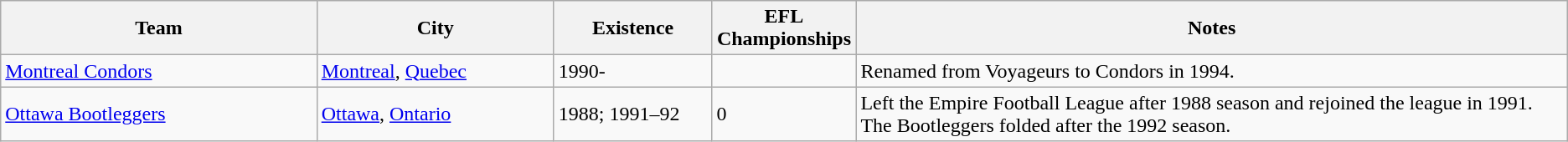<table class="wikitable">
<tr>
<th bgcolor="#DDDDFF" width="20%">Team</th>
<th bgcolor="#DDDDFF" width="15%">City</th>
<th bgcolor="#DDDDFF" width="10%">Existence</th>
<th bgcolor="#DDDDFF" width="5%">EFL Championships</th>
<th bgcolor="#DDDDFF" width="45%">Notes</th>
</tr>
<tr>
<td><a href='#'>Montreal Condors</a></td>
<td><a href='#'>Montreal</a>, <a href='#'>Quebec</a></td>
<td>1990-</td>
<td></td>
<td>Renamed from Voyageurs to Condors in 1994.</td>
</tr>
<tr>
<td><a href='#'>Ottawa Bootleggers</a></td>
<td><a href='#'>Ottawa</a>, <a href='#'>Ontario</a></td>
<td>1988; 1991–92</td>
<td>0</td>
<td>Left the Empire Football League after 1988 season and rejoined the league in 1991. The Bootleggers folded after the 1992 season.</td>
</tr>
</table>
